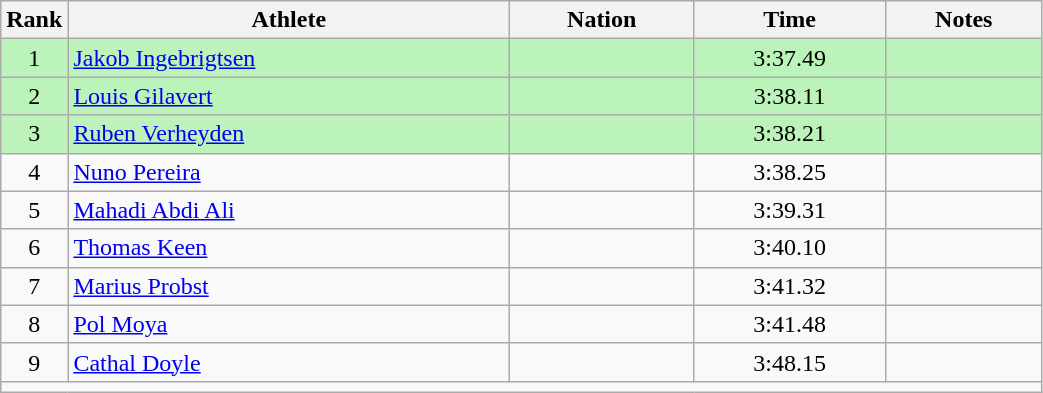<table class="wikitable sortable" style="text-align:center;width: 55%;">
<tr>
<th scope="col" style="width: 10px;">Rank</th>
<th scope="col">Athlete</th>
<th scope="col">Nation</th>
<th scope="col">Time</th>
<th scope="col">Notes</th>
</tr>
<tr bgcolor=bbf3bb>
<td>1</td>
<td align=left><a href='#'>Jakob Ingebrigtsen</a></td>
<td align=left></td>
<td>3:37.49</td>
<td></td>
</tr>
<tr bgcolor=bbf3bb>
<td>2</td>
<td align=left><a href='#'>Louis Gilavert</a></td>
<td align=left></td>
<td>3:38.11</td>
<td></td>
</tr>
<tr bgcolor=bbf3bb>
<td>3</td>
<td align=left><a href='#'>Ruben Verheyden</a></td>
<td align=left></td>
<td>3:38.21</td>
<td></td>
</tr>
<tr>
<td>4</td>
<td align=left><a href='#'>Nuno Pereira</a></td>
<td align=left></td>
<td>3:38.25</td>
<td></td>
</tr>
<tr>
<td>5</td>
<td align=left><a href='#'>Mahadi Abdi Ali</a></td>
<td align=left></td>
<td>3:39.31</td>
<td></td>
</tr>
<tr>
<td>6</td>
<td align=left><a href='#'>Thomas Keen</a></td>
<td align=left></td>
<td>3:40.10</td>
<td></td>
</tr>
<tr>
<td>7</td>
<td align=left><a href='#'>Marius Probst</a></td>
<td align=left></td>
<td>3:41.32</td>
<td></td>
</tr>
<tr>
<td>8</td>
<td align=left><a href='#'>Pol Moya</a></td>
<td align=left></td>
<td>3:41.48</td>
<td></td>
</tr>
<tr>
<td>9</td>
<td align=left><a href='#'>Cathal Doyle</a></td>
<td align=left></td>
<td>3:48.15</td>
<td></td>
</tr>
<tr class="sortbottom">
<td colspan="5"></td>
</tr>
</table>
